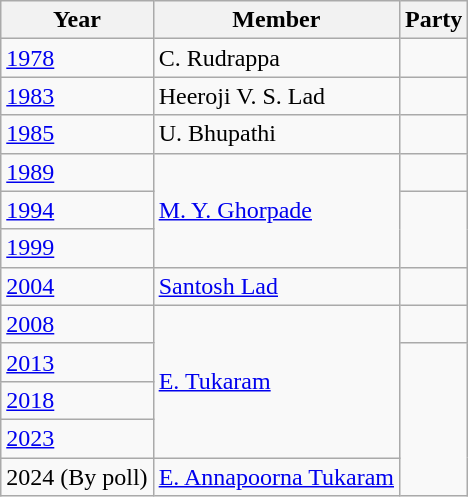<table class="wikitable sortable">
<tr>
<th>Year</th>
<th>Member</th>
<th colspan="2">Party</th>
</tr>
<tr>
<td><a href='#'>1978</a></td>
<td>C. Rudrappa</td>
<td></td>
</tr>
<tr>
<td><a href='#'>1983</a></td>
<td>Heeroji V. S. Lad</td>
<td></td>
</tr>
<tr>
<td><a href='#'>1985</a></td>
<td>U. Bhupathi</td>
<td></td>
</tr>
<tr>
<td><a href='#'>1989</a></td>
<td rowspan=3><a href='#'>M. Y. Ghorpade</a></td>
<td></td>
</tr>
<tr>
<td><a href='#'>1994</a></td>
</tr>
<tr>
<td><a href='#'>1999</a></td>
</tr>
<tr>
<td><a href='#'>2004</a></td>
<td><a href='#'>Santosh Lad</a></td>
<td></td>
</tr>
<tr>
<td><a href='#'>2008</a></td>
<td rowspan=4><a href='#'>E. Tukaram</a></td>
<td></td>
</tr>
<tr>
<td><a href='#'>2013</a></td>
</tr>
<tr>
<td><a href='#'>2018</a></td>
</tr>
<tr>
<td><a href='#'>2023</a></td>
</tr>
<tr>
<td>2024 (By poll)</td>
<td><a href='#'>E. Annapoorna Tukaram</a></td>
</tr>
</table>
